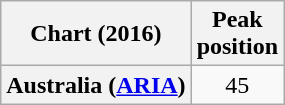<table class="wikitable sortable plainrowheaders" style="text-align:center">
<tr>
<th scope="col">Chart (2016)</th>
<th scope="col">Peak<br> position</th>
</tr>
<tr>
<th scope="row">Australia (<a href='#'>ARIA</a>)</th>
<td>45</td>
</tr>
</table>
